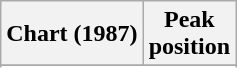<table class="wikitable sortable plainrowheaders" style="text-align:center">
<tr>
<th scope="col">Chart (1987)</th>
<th scope="col">Peak<br>position</th>
</tr>
<tr>
</tr>
<tr>
</tr>
</table>
